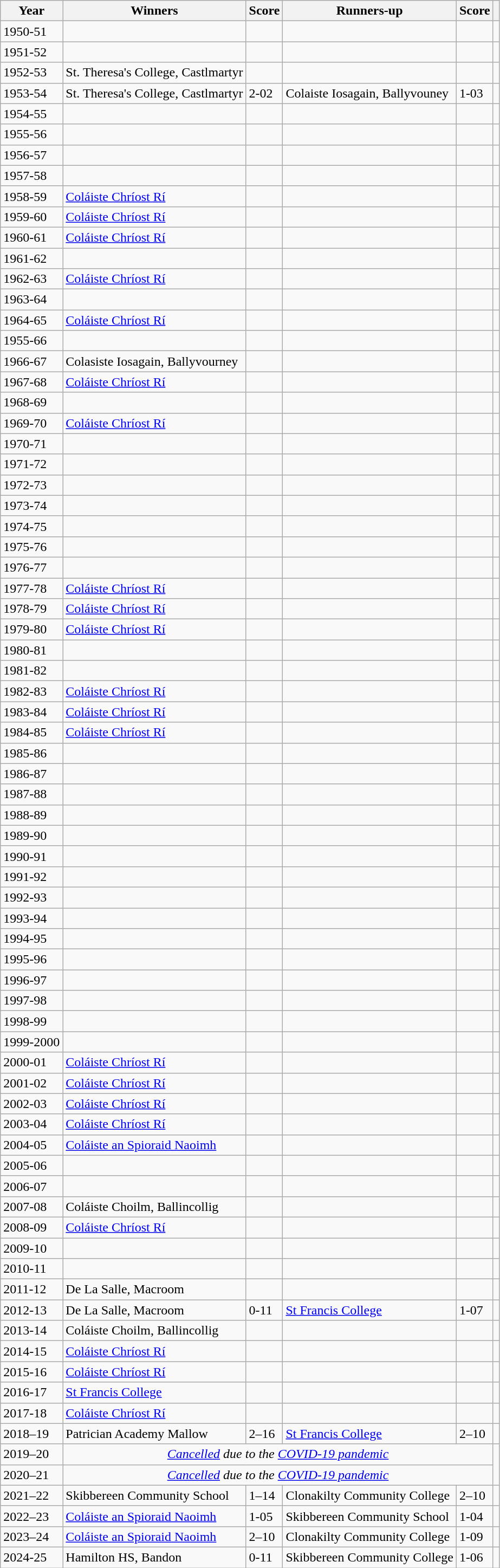<table class="wikitable plainrowheaders sortable">
<tr>
<th scope="col">Year</th>
<th scope="col">Winners</th>
<th scope="col">Score</th>
<th scope="col">Runners-up</th>
<th scope="col">Score</th>
<th scope="col"></th>
</tr>
<tr>
<td>1950-51</td>
<td></td>
<td></td>
<td></td>
<td></td>
<td></td>
</tr>
<tr>
<td>1951-52</td>
<td></td>
<td></td>
<td></td>
<td></td>
<td></td>
</tr>
<tr>
<td>1952-53</td>
<td>St. Theresa's College, Castlmartyr</td>
<td></td>
<td></td>
<td></td>
<td></td>
</tr>
<tr>
<td>1953-54</td>
<td>St. Theresa's College, Castlmartyr</td>
<td>2-02</td>
<td>Colaiste Iosagain, Ballyvouney</td>
<td>1-03</td>
<td></td>
</tr>
<tr>
<td>1954-55</td>
<td></td>
<td></td>
<td></td>
<td></td>
<td></td>
</tr>
<tr>
<td>1955-56</td>
<td></td>
<td></td>
<td></td>
<td></td>
<td></td>
</tr>
<tr>
<td>1956-57</td>
<td></td>
<td></td>
<td></td>
<td></td>
<td></td>
</tr>
<tr>
<td>1957-58</td>
<td></td>
<td></td>
<td></td>
<td></td>
<td></td>
</tr>
<tr>
<td>1958-59</td>
<td><a href='#'>Coláiste Chríost Rí</a></td>
<td></td>
<td></td>
<td></td>
<td></td>
</tr>
<tr>
<td>1959-60</td>
<td><a href='#'>Coláiste Chríost Rí</a></td>
<td></td>
<td></td>
<td></td>
<td></td>
</tr>
<tr>
<td>1960-61</td>
<td><a href='#'>Coláiste Chríost Rí</a></td>
<td></td>
<td></td>
<td></td>
<td></td>
</tr>
<tr>
<td>1961-62</td>
<td></td>
<td></td>
<td></td>
<td></td>
<td></td>
</tr>
<tr>
<td>1962-63</td>
<td><a href='#'>Coláiste Chríost Rí</a></td>
<td></td>
<td></td>
<td></td>
<td></td>
</tr>
<tr>
<td>1963-64</td>
<td></td>
<td></td>
<td></td>
<td></td>
<td></td>
</tr>
<tr>
<td>1964-65</td>
<td><a href='#'>Coláiste Chríost Rí</a></td>
<td></td>
<td></td>
<td></td>
<td></td>
</tr>
<tr>
<td>1955-66</td>
<td></td>
<td></td>
<td></td>
<td></td>
<td></td>
</tr>
<tr>
<td>1966-67</td>
<td>Colasiste Iosagain, Ballyvourney</td>
<td></td>
<td></td>
<td></td>
<td></td>
</tr>
<tr>
<td>1967-68</td>
<td><a href='#'>Coláiste Chríost Rí</a></td>
<td></td>
<td></td>
<td></td>
<td></td>
</tr>
<tr>
<td>1968-69</td>
<td></td>
<td></td>
<td></td>
<td></td>
<td></td>
</tr>
<tr>
<td>1969-70</td>
<td><a href='#'>Coláiste Chríost Rí</a></td>
<td></td>
<td></td>
<td></td>
<td></td>
</tr>
<tr>
<td>1970-71</td>
<td></td>
<td></td>
<td></td>
<td></td>
<td></td>
</tr>
<tr>
<td>1971-72</td>
<td></td>
<td></td>
<td></td>
<td></td>
<td></td>
</tr>
<tr>
<td>1972-73</td>
<td></td>
<td></td>
<td></td>
<td></td>
<td></td>
</tr>
<tr>
<td>1973-74</td>
<td></td>
<td></td>
<td></td>
<td></td>
<td></td>
</tr>
<tr>
<td>1974-75</td>
<td></td>
<td></td>
<td></td>
<td></td>
<td></td>
</tr>
<tr>
<td>1975-76</td>
<td></td>
<td></td>
<td></td>
<td></td>
<td></td>
</tr>
<tr>
<td>1976-77</td>
<td></td>
<td></td>
<td></td>
<td></td>
<td></td>
</tr>
<tr>
<td>1977-78</td>
<td><a href='#'>Coláiste Chríost Rí</a></td>
<td></td>
<td></td>
<td></td>
<td></td>
</tr>
<tr>
<td>1978-79</td>
<td><a href='#'>Coláiste Chríost Rí</a></td>
<td></td>
<td></td>
<td></td>
<td></td>
</tr>
<tr>
<td>1979-80</td>
<td><a href='#'>Coláiste Chríost Rí</a></td>
<td></td>
<td></td>
<td></td>
<td></td>
</tr>
<tr>
<td>1980-81</td>
<td></td>
<td></td>
<td></td>
<td></td>
<td></td>
</tr>
<tr>
<td>1981-82</td>
<td></td>
<td></td>
<td></td>
<td></td>
<td></td>
</tr>
<tr>
<td>1982-83</td>
<td><a href='#'>Coláiste Chríost Rí</a></td>
<td></td>
<td></td>
<td></td>
<td></td>
</tr>
<tr>
<td>1983-84</td>
<td><a href='#'>Coláiste Chríost Rí</a></td>
<td></td>
<td></td>
<td></td>
<td></td>
</tr>
<tr>
<td>1984-85</td>
<td><a href='#'>Coláiste Chríost Rí</a></td>
<td></td>
<td></td>
<td></td>
<td></td>
</tr>
<tr>
<td>1985-86</td>
<td></td>
<td></td>
<td></td>
<td></td>
<td></td>
</tr>
<tr>
<td>1986-87</td>
<td></td>
<td></td>
<td></td>
<td></td>
<td></td>
</tr>
<tr>
<td>1987-88</td>
<td></td>
<td></td>
<td></td>
<td></td>
<td></td>
</tr>
<tr>
<td>1988-89</td>
<td></td>
<td></td>
<td></td>
<td></td>
<td></td>
</tr>
<tr>
<td>1989-90</td>
<td></td>
<td></td>
<td></td>
<td></td>
<td></td>
</tr>
<tr>
<td>1990-91</td>
<td></td>
<td></td>
<td></td>
<td></td>
<td></td>
</tr>
<tr>
<td>1991-92</td>
<td></td>
<td></td>
<td></td>
<td></td>
<td></td>
</tr>
<tr>
<td>1992-93</td>
<td></td>
<td></td>
<td></td>
<td></td>
<td></td>
</tr>
<tr>
<td>1993-94</td>
<td></td>
<td></td>
<td></td>
<td></td>
<td></td>
</tr>
<tr>
<td>1994-95</td>
<td></td>
<td></td>
<td></td>
<td></td>
<td></td>
</tr>
<tr>
<td>1995-96</td>
<td></td>
<td></td>
<td></td>
<td></td>
<td></td>
</tr>
<tr>
<td>1996-97</td>
<td></td>
<td></td>
<td></td>
<td></td>
<td></td>
</tr>
<tr>
<td>1997-98</td>
<td></td>
<td></td>
<td></td>
<td></td>
<td></td>
</tr>
<tr>
<td>1998-99</td>
<td></td>
<td></td>
<td></td>
<td></td>
<td></td>
</tr>
<tr>
<td>1999-2000</td>
<td></td>
<td></td>
<td></td>
<td></td>
<td></td>
</tr>
<tr>
<td>2000-01</td>
<td><a href='#'>Coláiste Chríost Rí</a></td>
<td></td>
<td></td>
<td></td>
<td></td>
</tr>
<tr>
<td>2001-02</td>
<td><a href='#'>Coláiste Chríost Rí</a></td>
<td></td>
<td></td>
<td></td>
<td></td>
</tr>
<tr>
<td>2002-03</td>
<td><a href='#'>Coláiste Chríost Rí</a></td>
<td></td>
<td></td>
<td></td>
<td></td>
</tr>
<tr>
<td>2003-04</td>
<td><a href='#'>Coláiste Chríost Rí</a></td>
<td></td>
<td></td>
<td></td>
<td></td>
</tr>
<tr>
<td>2004-05</td>
<td><a href='#'>Coláiste an Spioraid Naoimh</a></td>
<td></td>
<td></td>
<td></td>
<td></td>
</tr>
<tr>
<td>2005-06</td>
<td></td>
<td></td>
<td></td>
<td></td>
<td></td>
</tr>
<tr>
<td>2006-07</td>
<td></td>
<td></td>
<td></td>
<td></td>
<td></td>
</tr>
<tr>
<td>2007-08</td>
<td>Coláiste Choilm, Ballincollig</td>
<td></td>
<td></td>
<td></td>
<td></td>
</tr>
<tr>
<td>2008-09</td>
<td><a href='#'>Coláiste Chríost Rí</a></td>
<td></td>
<td></td>
<td></td>
<td></td>
</tr>
<tr>
<td>2009-10</td>
<td></td>
<td></td>
<td></td>
<td></td>
<td></td>
</tr>
<tr>
<td>2010-11</td>
<td></td>
<td></td>
<td></td>
<td></td>
<td></td>
</tr>
<tr>
<td>2011-12</td>
<td>De La Salle, Macroom</td>
<td></td>
<td></td>
<td></td>
<td></td>
</tr>
<tr>
<td>2012-13</td>
<td>De La Salle, Macroom</td>
<td>0-11</td>
<td><a href='#'>St Francis College</a></td>
<td>1-07</td>
<td></td>
</tr>
<tr>
<td>2013-14</td>
<td>Coláiste Choilm, Ballincollig</td>
<td></td>
<td></td>
<td></td>
<td></td>
</tr>
<tr>
<td>2014-15</td>
<td><a href='#'>Coláiste Chríost Rí</a></td>
<td></td>
<td></td>
<td></td>
<td></td>
</tr>
<tr>
<td>2015-16</td>
<td><a href='#'>Coláiste Chríost Rí</a></td>
<td></td>
<td></td>
<td></td>
<td></td>
</tr>
<tr>
<td>2016-17</td>
<td><a href='#'>St Francis College</a></td>
<td></td>
<td></td>
<td></td>
<td></td>
</tr>
<tr>
<td>2017-18</td>
<td><a href='#'>Coláiste Chríost Rí</a></td>
<td></td>
<td></td>
<td></td>
<td></td>
</tr>
<tr>
<td>2018–19</td>
<td>Patrician Academy Mallow</td>
<td>2–16</td>
<td><a href='#'>St Francis College</a></td>
<td>2–10</td>
<td></td>
</tr>
<tr>
<td>2019–20</td>
<td colspan=4 align=center><em><a href='#'>Cancelled</a> due to the <a href='#'>COVID-19 pandemic</a></em></td>
</tr>
<tr>
<td>2020–21</td>
<td colspan=4 align=center><em><a href='#'>Cancelled</a> due to the <a href='#'>COVID-19 pandemic</a></em></td>
</tr>
<tr>
<td>2021–22</td>
<td>Skibbereen Community School</td>
<td>1–14</td>
<td>Clonakilty Community College</td>
<td>2–10</td>
<td></td>
</tr>
<tr>
<td>2022–23</td>
<td><a href='#'>Coláiste an Spioraid Naoimh</a></td>
<td>1-05</td>
<td>Skibbereen Community School</td>
<td>1-04</td>
<td></td>
</tr>
<tr>
<td>2023–24</td>
<td><a href='#'>Coláiste an Spioraid Naoimh</a></td>
<td>2–10</td>
<td>Clonakilty Community College</td>
<td>1-09</td>
<td></td>
</tr>
<tr>
<td>2024-25</td>
<td>Hamilton HS, Bandon</td>
<td>0-11</td>
<td>Skibbereen Community College</td>
<td>1-06</td>
<td></td>
</tr>
</table>
